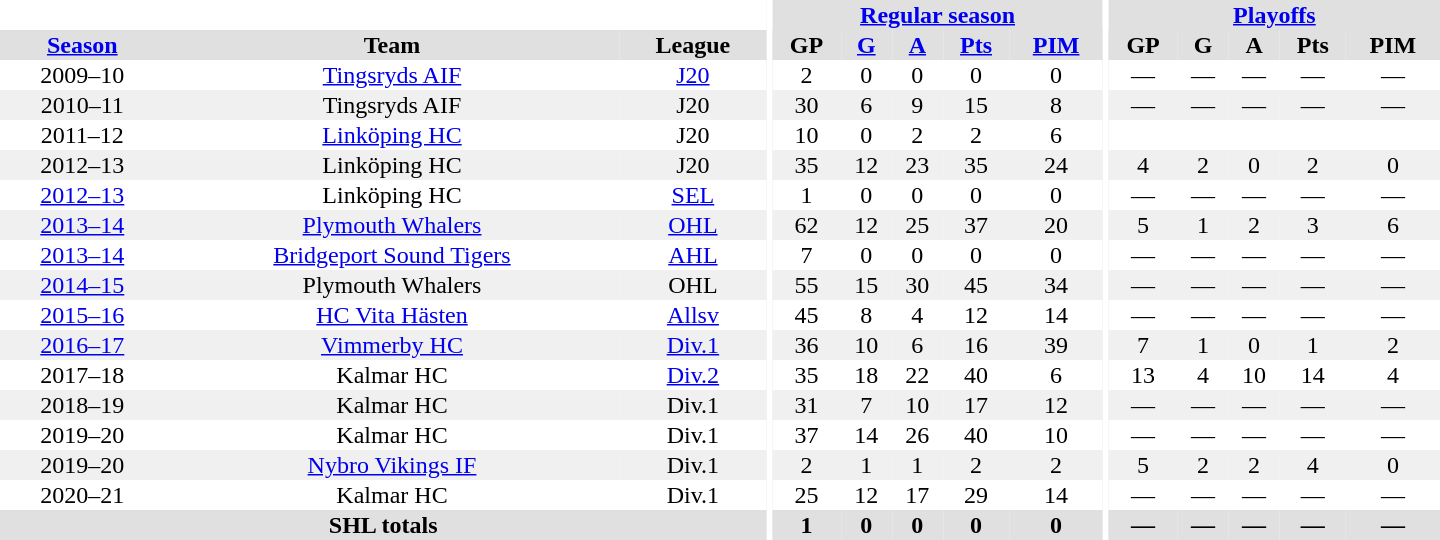<table border="0" cellpadding="1" cellspacing="0" style="text-align:center; width:60em">
<tr bgcolor="#e0e0e0">
<th colspan="3" bgcolor="#ffffff"></th>
<th rowspan="99" bgcolor="#ffffff"></th>
<th colspan="5"><a href='#'>Regular season</a></th>
<th rowspan="99" bgcolor="#ffffff"></th>
<th colspan="5"><a href='#'>Playoffs</a></th>
</tr>
<tr bgcolor="#e0e0e0">
<th><a href='#'>Season</a></th>
<th>Team</th>
<th>League</th>
<th>GP</th>
<th><a href='#'>G</a></th>
<th><a href='#'>A</a></th>
<th><a href='#'>Pts</a></th>
<th><a href='#'>PIM</a></th>
<th>GP</th>
<th>G</th>
<th>A</th>
<th>Pts</th>
<th>PIM</th>
</tr>
<tr>
<td>2009–10</td>
<td><a href='#'>Tingsryds AIF</a></td>
<td><a href='#'>J20</a></td>
<td>2</td>
<td>0</td>
<td>0</td>
<td>0</td>
<td>0</td>
<td>—</td>
<td>—</td>
<td>—</td>
<td>—</td>
<td>—</td>
</tr>
<tr bgcolor="#f0f0f0">
<td>2010–11</td>
<td>Tingsryds AIF</td>
<td>J20</td>
<td>30</td>
<td>6</td>
<td>9</td>
<td>15</td>
<td>8</td>
<td>—</td>
<td>—</td>
<td>—</td>
<td>—</td>
<td>—</td>
</tr>
<tr>
<td>2011–12</td>
<td><a href='#'>Linköping HC</a></td>
<td>J20</td>
<td>10</td>
<td>0</td>
<td>2</td>
<td>2</td>
<td>6</td>
<td></td>
<td></td>
<td></td>
<td></td>
<td></td>
</tr>
<tr bgcolor="#f0f0f0">
<td>2012–13</td>
<td>Linköping HC</td>
<td>J20</td>
<td>35</td>
<td>12</td>
<td>23</td>
<td>35</td>
<td>24</td>
<td>4</td>
<td>2</td>
<td>0</td>
<td>2</td>
<td>0</td>
</tr>
<tr>
<td><a href='#'>2012–13</a></td>
<td>Linköping HC</td>
<td><a href='#'>SEL</a></td>
<td>1</td>
<td>0</td>
<td>0</td>
<td>0</td>
<td>0</td>
<td>—</td>
<td>—</td>
<td>—</td>
<td>—</td>
<td>—</td>
</tr>
<tr bgcolor="#f0f0f0">
<td><a href='#'>2013–14</a></td>
<td><a href='#'>Plymouth Whalers</a></td>
<td><a href='#'>OHL</a></td>
<td>62</td>
<td>12</td>
<td>25</td>
<td>37</td>
<td>20</td>
<td>5</td>
<td>1</td>
<td>2</td>
<td>3</td>
<td>6</td>
</tr>
<tr>
<td><a href='#'>2013–14</a></td>
<td><a href='#'>Bridgeport Sound Tigers</a></td>
<td><a href='#'>AHL</a></td>
<td>7</td>
<td>0</td>
<td>0</td>
<td>0</td>
<td>0</td>
<td>—</td>
<td>—</td>
<td>—</td>
<td>—</td>
<td>—</td>
</tr>
<tr bgcolor="#f0f0f0">
<td><a href='#'>2014–15</a></td>
<td>Plymouth Whalers</td>
<td>OHL</td>
<td>55</td>
<td>15</td>
<td>30</td>
<td>45</td>
<td>34</td>
<td>—</td>
<td>—</td>
<td>—</td>
<td>—</td>
<td>—</td>
</tr>
<tr>
<td><a href='#'>2015–16</a></td>
<td><a href='#'>HC Vita Hästen</a></td>
<td><a href='#'>Allsv</a></td>
<td>45</td>
<td>8</td>
<td>4</td>
<td>12</td>
<td>14</td>
<td>—</td>
<td>—</td>
<td>—</td>
<td>—</td>
<td>—</td>
</tr>
<tr bgcolor="#f0f0f0">
<td><a href='#'>2016–17</a></td>
<td><a href='#'>Vimmerby HC</a></td>
<td><a href='#'>Div.1</a></td>
<td>36</td>
<td>10</td>
<td>6</td>
<td>16</td>
<td>39</td>
<td>7</td>
<td>1</td>
<td>0</td>
<td>1</td>
<td>2</td>
</tr>
<tr>
<td>2017–18</td>
<td>Kalmar HC</td>
<td><a href='#'>Div.2</a></td>
<td>35</td>
<td>18</td>
<td>22</td>
<td>40</td>
<td>6</td>
<td>13</td>
<td>4</td>
<td>10</td>
<td>14</td>
<td>4</td>
</tr>
<tr bgcolor="#f0f0f0">
<td 2018–19 Hockeyettan season>2018–19</td>
<td>Kalmar HC</td>
<td>Div.1</td>
<td>31</td>
<td>7</td>
<td>10</td>
<td>17</td>
<td>12</td>
<td>—</td>
<td>—</td>
<td>—</td>
<td>—</td>
<td>—</td>
</tr>
<tr>
<td 2019–20 Hockeyettan season>2019–20</td>
<td>Kalmar HC</td>
<td>Div.1</td>
<td>37</td>
<td>14</td>
<td>26</td>
<td>40</td>
<td>10</td>
<td>—</td>
<td>—</td>
<td>—</td>
<td>—</td>
<td>—</td>
</tr>
<tr bgcolor="#f0f0f0">
<td>2019–20</td>
<td><a href='#'>Nybro Vikings IF</a></td>
<td>Div.1</td>
<td>2</td>
<td>1</td>
<td>1</td>
<td>2</td>
<td>2</td>
<td>5</td>
<td>2</td>
<td>2</td>
<td>4</td>
<td>0</td>
</tr>
<tr>
<td 2020–21 Hockeyettan season>2020–21</td>
<td>Kalmar HC</td>
<td>Div.1</td>
<td>25</td>
<td>12</td>
<td>17</td>
<td>29</td>
<td>14</td>
<td>—</td>
<td>—</td>
<td>—</td>
<td>—</td>
<td>—</td>
</tr>
<tr bgcolor="#e0e0e0">
<th colspan="3">SHL totals</th>
<th>1</th>
<th>0</th>
<th>0</th>
<th>0</th>
<th>0</th>
<th>—</th>
<th>—</th>
<th>—</th>
<th>—</th>
<th>—</th>
</tr>
</table>
